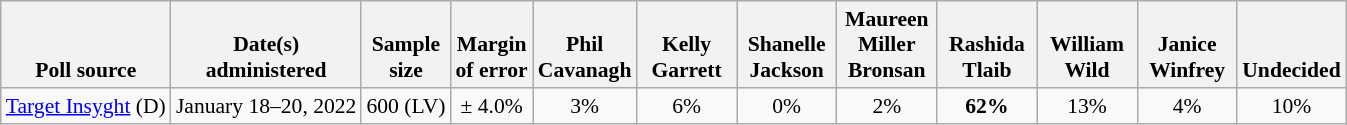<table class="wikitable" style="font-size:90%;text-align:center;">
<tr style="vertical-align:bottom">
<th>Poll source</th>
<th>Date(s)<br>administered</th>
<th>Sample<br>size</th>
<th>Margin<br>of error</th>
<th style="width:60px;">Phil<br>Cavanagh</th>
<th style="width:60px;">Kelly<br>Garrett</th>
<th style="width:60px;">Shanelle<br>Jackson</th>
<th style="width:60px;">Maureen<br>Miller<br>Bronsan</th>
<th style="width:60px;">Rashida<br>Tlaib</th>
<th style="width:60px;">William<br>Wild</th>
<th style="width:60px;">Janice<br>Winfrey</th>
<th>Undecided</th>
</tr>
<tr>
<td style="text-align:left;"><a href='#'>Target Insyght</a> (D)</td>
<td>January 18–20, 2022</td>
<td>600 (LV)</td>
<td>± 4.0%</td>
<td>3%</td>
<td>6%</td>
<td>0%</td>
<td>2%</td>
<td><strong>62%</strong></td>
<td>13%</td>
<td>4%</td>
<td>10%</td>
</tr>
</table>
